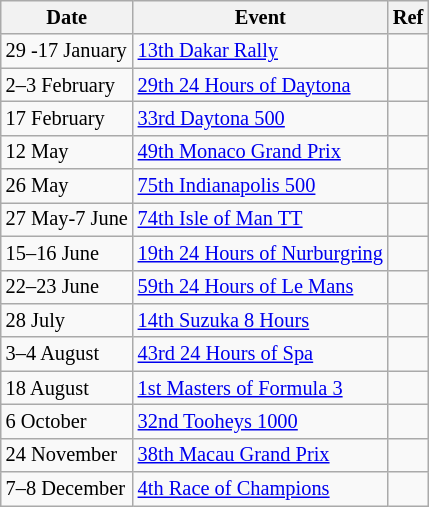<table class="wikitable" style="font-size: 85%">
<tr>
<th>Date</th>
<th>Event</th>
<th>Ref</th>
</tr>
<tr>
<td>29 -17 January</td>
<td><a href='#'>13th Dakar Rally</a></td>
<td></td>
</tr>
<tr>
<td>2–3 February</td>
<td><a href='#'>29th 24 Hours of Daytona</a></td>
<td></td>
</tr>
<tr>
<td>17 February</td>
<td><a href='#'>33rd Daytona 500</a></td>
<td></td>
</tr>
<tr>
<td>12 May</td>
<td><a href='#'>49th Monaco Grand Prix</a></td>
<td></td>
</tr>
<tr>
<td>26 May</td>
<td><a href='#'>75th Indianapolis 500</a></td>
<td></td>
</tr>
<tr>
<td>27 May-7 June</td>
<td><a href='#'>74th Isle of Man TT</a></td>
<td></td>
</tr>
<tr>
<td>15–16 June</td>
<td><a href='#'>19th 24 Hours of Nurburgring</a></td>
<td></td>
</tr>
<tr>
<td>22–23 June</td>
<td><a href='#'>59th 24 Hours of Le Mans</a></td>
<td></td>
</tr>
<tr>
<td>28 July</td>
<td><a href='#'>14th Suzuka 8 Hours</a></td>
<td></td>
</tr>
<tr>
<td>3–4 August</td>
<td><a href='#'>43rd 24 Hours of Spa</a></td>
<td></td>
</tr>
<tr>
<td>18 August</td>
<td><a href='#'>1st Masters of Formula 3</a></td>
<td></td>
</tr>
<tr>
<td>6 October</td>
<td><a href='#'>32nd Tooheys 1000</a></td>
<td></td>
</tr>
<tr>
<td>24 November</td>
<td><a href='#'>38th Macau Grand Prix</a></td>
<td></td>
</tr>
<tr>
<td>7–8 December</td>
<td><a href='#'>4th Race of Champions</a></td>
<td></td>
</tr>
</table>
